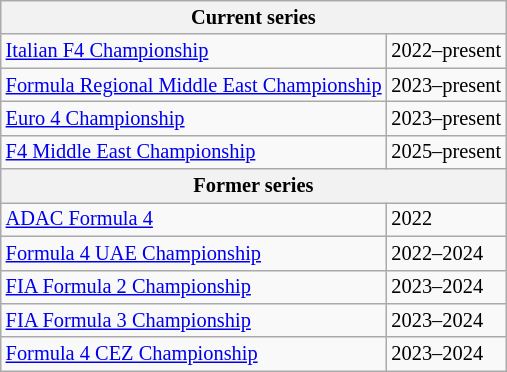<table class="wikitable" border="1" style="font-size:85%;">
<tr>
<th colspan="2">Current series</th>
</tr>
<tr>
<td><a href='#'>Italian F4 Championship</a></td>
<td>2022–present</td>
</tr>
<tr>
<td><a href='#'>Formula Regional Middle East Championship</a></td>
<td>2023–present</td>
</tr>
<tr>
<td><a href='#'>Euro 4 Championship</a></td>
<td>2023–present</td>
</tr>
<tr>
<td><a href='#'>F4 Middle East Championship</a></td>
<td>2025–present</td>
</tr>
<tr>
<th colspan="2">Former series</th>
</tr>
<tr>
<td><a href='#'>ADAC Formula 4</a></td>
<td>2022</td>
</tr>
<tr>
<td><a href='#'>Formula 4 UAE Championship</a></td>
<td>2022–2024</td>
</tr>
<tr>
<td><a href='#'>FIA Formula 2 Championship</a></td>
<td>2023–2024</td>
</tr>
<tr>
<td><a href='#'>FIA Formula 3 Championship</a></td>
<td>2023–2024</td>
</tr>
<tr>
<td><a href='#'>Formula 4 CEZ Championship</a></td>
<td>2023–2024</td>
</tr>
</table>
